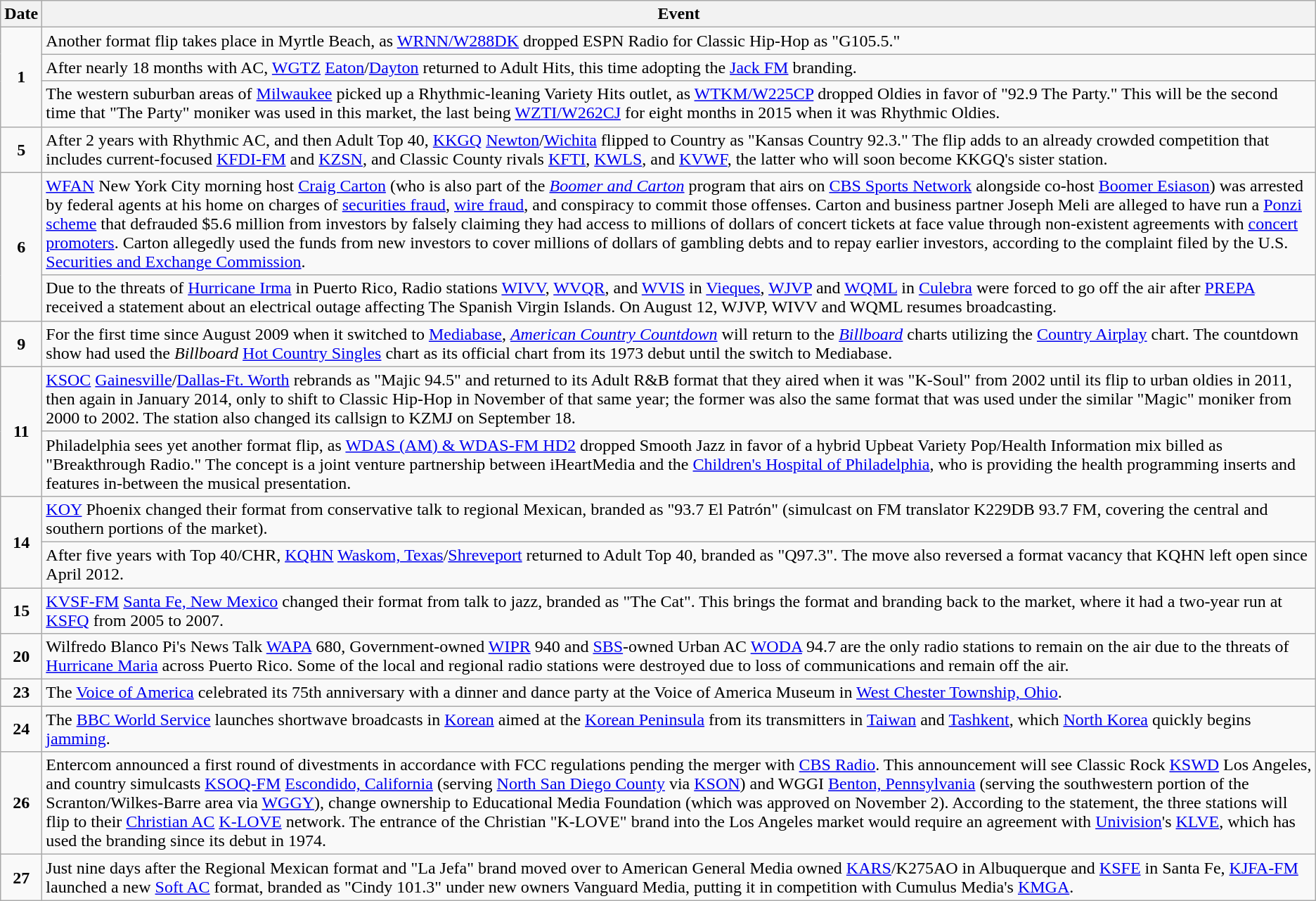<table class="wikitable">
<tr>
<th>Date</th>
<th>Event</th>
</tr>
<tr>
<td style="text-align:center;" rowspan=3><strong>1</strong></td>
<td>Another format flip takes place in Myrtle Beach, as <a href='#'>WRNN/W288DK</a> dropped ESPN Radio for Classic Hip-Hop as "G105.5."</td>
</tr>
<tr>
<td>After nearly 18 months with AC, <a href='#'>WGTZ</a> <a href='#'>Eaton</a>/<a href='#'>Dayton</a> returned to Adult Hits, this time adopting the <a href='#'>Jack FM</a> branding.</td>
</tr>
<tr>
<td>The western suburban areas of <a href='#'>Milwaukee</a> picked up a Rhythmic-leaning Variety Hits outlet, as <a href='#'>WTKM/W225CP</a> dropped Oldies in favor of "92.9 The Party." This will be the second time that "The Party" moniker was used in this market, the last being <a href='#'>WZTI/W262CJ</a> for eight months in 2015 when it was Rhythmic Oldies.</td>
</tr>
<tr>
<td style="text-align:center;"><strong>5</strong></td>
<td>After 2 years with Rhythmic AC, and then Adult Top 40, <a href='#'>KKGQ</a> <a href='#'>Newton</a>/<a href='#'>Wichita</a> flipped to Country as "Kansas Country 92.3." The flip adds to an already crowded competition that includes current-focused <a href='#'>KFDI-FM</a> and <a href='#'>KZSN</a>, and Classic County rivals <a href='#'>KFTI</a>, <a href='#'>KWLS</a>, and <a href='#'>KVWF</a>, the latter who will soon become KKGQ's sister station.</td>
</tr>
<tr>
<td style="text-align:center;" rowspan=2><strong>6</strong></td>
<td><a href='#'>WFAN</a> New York City morning host <a href='#'>Craig Carton</a> (who is also part of the <em><a href='#'>Boomer and Carton</a></em> program that airs on <a href='#'>CBS Sports Network</a> alongside co-host <a href='#'>Boomer Esiason</a>) was arrested by federal agents at his home on charges of <a href='#'>securities fraud</a>, <a href='#'>wire fraud</a>, and conspiracy to commit those offenses. Carton and business partner Joseph Meli are alleged to have run a <a href='#'>Ponzi scheme</a> that defrauded $5.6 million from investors by falsely claiming they had access to millions of dollars of concert tickets at face value through non-existent agreements with <a href='#'>concert promoters</a>. Carton allegedly used the funds from new investors to cover millions of dollars of gambling debts and to repay earlier investors, according to the complaint filed by the U.S. <a href='#'>Securities and Exchange Commission</a>.</td>
</tr>
<tr>
<td>Due to the threats of <a href='#'>Hurricane Irma</a> in Puerto Rico, Radio stations <a href='#'>WIVV</a>, <a href='#'>WVQR</a>, and <a href='#'>WVIS</a> in <a href='#'>Vieques</a>, <a href='#'>WJVP</a> and <a href='#'>WQML</a> in <a href='#'>Culebra</a> were forced to go off the air after <a href='#'>PREPA</a> received a statement about an electrical outage affecting The Spanish Virgin Islands. On August 12, WJVP, WIVV and WQML resumes broadcasting.</td>
</tr>
<tr>
<td style="text-align:center;"><strong>9</strong></td>
<td>For the first time since August 2009 when it switched to <a href='#'>Mediabase</a>, <em><a href='#'>American Country Countdown</a></em> will return to the <em><a href='#'>Billboard</a></em> charts utilizing the <a href='#'>Country Airplay</a> chart. The countdown show had used the <em>Billboard</em> <a href='#'>Hot Country Singles</a> chart as its official chart from its 1973 debut until the switch to Mediabase.</td>
</tr>
<tr>
<td style="text-align:center;" rowspan=2><strong>11</strong></td>
<td><a href='#'>KSOC</a> <a href='#'>Gainesville</a>/<a href='#'>Dallas-Ft. Worth</a> rebrands as "Majic 94.5" and returned to its Adult R&B format that they aired when it was "K-Soul" from 2002 until its flip to urban oldies in 2011, then again in January 2014, only to shift to Classic Hip-Hop in November of that same year; the former was also the same format that was used under the similar "Magic" moniker from 2000 to 2002. The station also changed its callsign to KZMJ on September 18.</td>
</tr>
<tr>
<td>Philadelphia sees yet another format flip, as <a href='#'>WDAS (AM) & WDAS-FM HD2</a> dropped Smooth Jazz in favor of a hybrid Upbeat Variety Pop/Health Information mix billed as "Breakthrough Radio." The concept is a joint venture partnership between iHeartMedia and the <a href='#'>Children's Hospital of Philadelphia</a>, who is providing the health programming inserts and features in-between the musical presentation.</td>
</tr>
<tr>
<td style="text-align:center;" rowspan=2><strong>14</strong></td>
<td><a href='#'>KOY</a> Phoenix changed their format from conservative talk to regional Mexican, branded as "93.7 El Patrón" (simulcast on FM translator K229DB 93.7 FM, covering the central and southern portions of the market).</td>
</tr>
<tr>
<td>After five years with Top 40/CHR, <a href='#'>KQHN</a> <a href='#'>Waskom, Texas</a>/<a href='#'>Shreveport</a> returned to Adult Top 40, branded as "Q97.3". The move also reversed a format vacancy that KQHN left open since April 2012.</td>
</tr>
<tr>
<td style="text-align:center;"><strong>15</strong></td>
<td><a href='#'>KVSF-FM</a> <a href='#'>Santa Fe, New Mexico</a> changed their format from talk to jazz, branded as "The Cat". This brings the format and branding back to the market, where it had a two-year run at <a href='#'>KSFQ</a> from 2005 to 2007.</td>
</tr>
<tr>
<td style="text-align:center;"><strong>20</strong></td>
<td>Wilfredo Blanco Pi's News Talk <a href='#'>WAPA</a> 680, Government-owned <a href='#'>WIPR</a> 940 and <a href='#'>SBS</a>-owned Urban AC <a href='#'>WODA</a> 94.7 are the only radio stations to remain on the air due to the threats of <a href='#'>Hurricane Maria</a> across Puerto Rico. Some of the local and regional radio stations were destroyed due to loss of communications and remain off the air.</td>
</tr>
<tr>
<td style="text-align:center;"><strong>23</strong></td>
<td>The <a href='#'>Voice of America</a> celebrated its 75th anniversary with a dinner and dance party at the Voice of America Museum in <a href='#'>West Chester Township, Ohio</a>.</td>
</tr>
<tr>
<td style="text-align:center;"><strong>24</strong></td>
<td>The <a href='#'>BBC World Service</a> launches shortwave broadcasts in <a href='#'>Korean</a> aimed at the <a href='#'>Korean Peninsula</a> from its transmitters in <a href='#'>Taiwan</a> and <a href='#'>Tashkent</a>, which <a href='#'>North Korea</a> quickly begins <a href='#'>jamming</a>.</td>
</tr>
<tr>
<td style="text-align:center;"><strong>26</strong></td>
<td>Entercom announced a first round of divestments in accordance with FCC regulations pending the merger with <a href='#'>CBS Radio</a>. This announcement will see Classic Rock <a href='#'>KSWD</a> Los Angeles, and country simulcasts <a href='#'>KSOQ-FM</a> <a href='#'>Escondido, California</a> (serving <a href='#'>North San Diego County</a> via <a href='#'>KSON</a>) and WGGI <a href='#'>Benton, Pennsylvania</a> (serving the southwestern portion of the Scranton/Wilkes-Barre area via <a href='#'>WGGY</a>), change ownership to Educational Media Foundation (which was approved on November 2). According to the statement, the three stations will flip to their <a href='#'>Christian AC</a> <a href='#'>K-LOVE</a> network. The entrance of the Christian "K-LOVE" brand into the Los Angeles market would require an agreement with <a href='#'>Univision</a>'s <a href='#'>KLVE</a>, which has used the branding since its debut in 1974.</td>
</tr>
<tr>
<td style="text-align:center;"><strong>27</strong></td>
<td>Just nine days after the Regional Mexican format and "La Jefa" brand moved over to American General Media owned <a href='#'>KARS</a>/K275AO in Albuquerque and <a href='#'>KSFE</a> in Santa Fe, <a href='#'>KJFA-FM</a> launched a new <a href='#'>Soft AC</a> format, branded as "Cindy 101.3" under new owners Vanguard Media, putting it in competition with Cumulus Media's <a href='#'>KMGA</a>.</td>
</tr>
</table>
